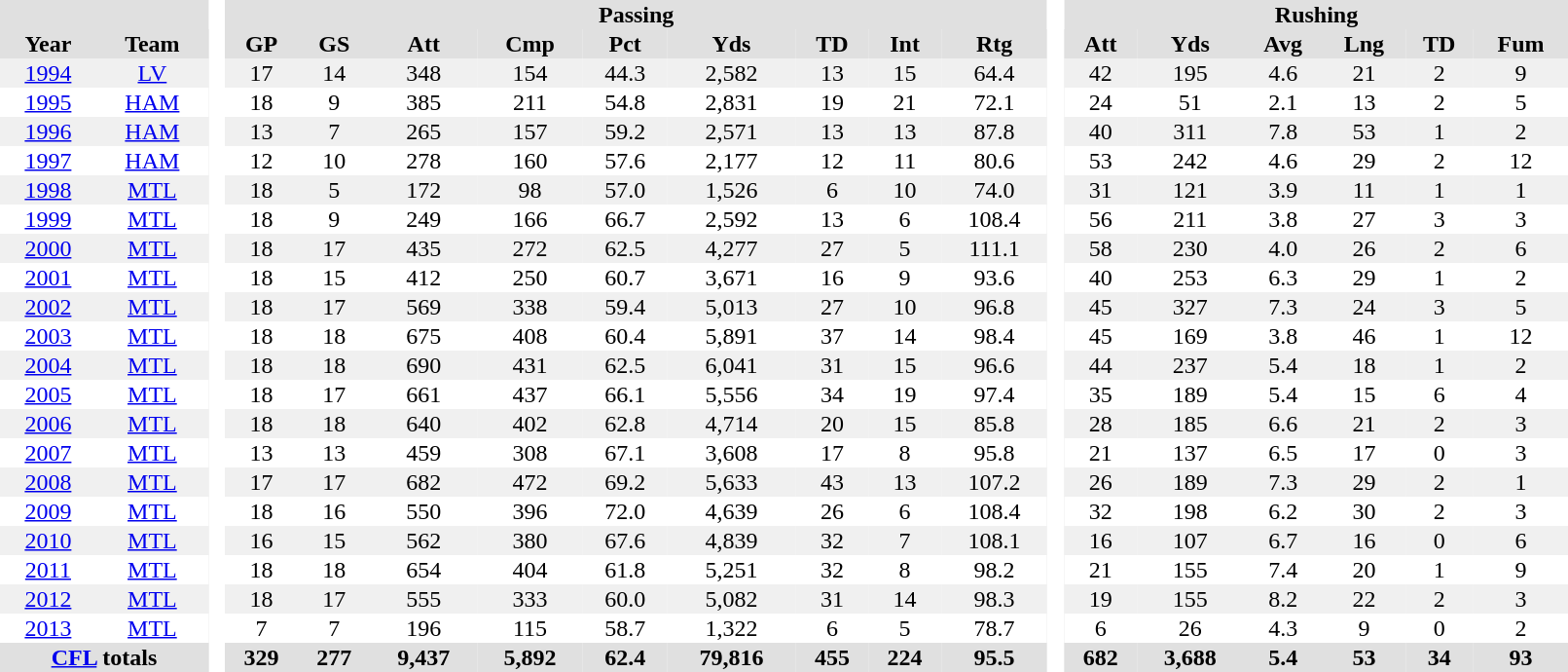<table BORDER="0" CELLPADDING="1" CELLSPACING="0" width="85%" style="text-align:center">
<tr bgcolor="#e0e0e0">
<th colspan="2"></th>
<th rowspan="99" bgcolor="#ffffff"> </th>
<th colspan="9">Passing</th>
<th rowspan="99" bgcolor="#ffffff"> </th>
<th colspan="6">Rushing</th>
</tr>
<tr bgcolor="#e0e0e0">
<th>Year</th>
<th>Team</th>
<th>GP</th>
<th>GS</th>
<th>Att</th>
<th>Cmp</th>
<th>Pct</th>
<th>Yds</th>
<th>TD</th>
<th>Int</th>
<th>Rtg</th>
<th>Att</th>
<th>Yds</th>
<th>Avg</th>
<th>Lng</th>
<th>TD</th>
<th>Fum</th>
</tr>
<tr ALIGN="center" bgcolor="#f0f0f0">
<td><a href='#'>1994</a></td>
<td><a href='#'>LV</a></td>
<td>17</td>
<td>14</td>
<td>348</td>
<td>154</td>
<td>44.3</td>
<td>2,582</td>
<td>13</td>
<td>15</td>
<td>64.4</td>
<td>42</td>
<td>195</td>
<td>4.6</td>
<td>21</td>
<td>2</td>
<td>9</td>
</tr>
<tr ALIGN="center">
<td><a href='#'>1995</a></td>
<td><a href='#'>HAM</a></td>
<td>18</td>
<td>9</td>
<td>385</td>
<td>211</td>
<td>54.8</td>
<td>2,831</td>
<td>19</td>
<td>21</td>
<td>72.1</td>
<td>24</td>
<td>51</td>
<td>2.1</td>
<td>13</td>
<td>2</td>
<td>5</td>
</tr>
<tr ALIGN="center" bgcolor="#f0f0f0">
<td><a href='#'>1996</a></td>
<td><a href='#'>HAM</a></td>
<td>13</td>
<td>7</td>
<td>265</td>
<td>157</td>
<td>59.2</td>
<td>2,571</td>
<td>13</td>
<td>13</td>
<td>87.8</td>
<td>40</td>
<td>311</td>
<td>7.8</td>
<td>53</td>
<td>1</td>
<td>2</td>
</tr>
<tr ALIGN="center">
<td><a href='#'>1997</a></td>
<td><a href='#'>HAM</a></td>
<td>12</td>
<td>10</td>
<td>278</td>
<td>160</td>
<td>57.6</td>
<td>2,177</td>
<td>12</td>
<td>11</td>
<td>80.6</td>
<td>53</td>
<td>242</td>
<td>4.6</td>
<td>29</td>
<td>2</td>
<td>12</td>
</tr>
<tr ALIGN="center" bgcolor="#f0f0f0">
<td><a href='#'>1998</a></td>
<td><a href='#'>MTL</a></td>
<td>18</td>
<td>5</td>
<td>172</td>
<td>98</td>
<td>57.0</td>
<td>1,526</td>
<td>6</td>
<td>10</td>
<td>74.0</td>
<td>31</td>
<td>121</td>
<td>3.9</td>
<td>11</td>
<td>1</td>
<td>1</td>
</tr>
<tr ALIGN="center">
<td><a href='#'>1999</a></td>
<td><a href='#'>MTL</a></td>
<td>18</td>
<td>9</td>
<td>249</td>
<td>166</td>
<td>66.7</td>
<td>2,592</td>
<td>13</td>
<td>6</td>
<td>108.4</td>
<td>56</td>
<td>211</td>
<td>3.8</td>
<td>27</td>
<td>3</td>
<td>3</td>
</tr>
<tr ALIGN="center" bgcolor="#f0f0f0">
<td><a href='#'>2000</a></td>
<td><a href='#'>MTL</a></td>
<td>18</td>
<td>17</td>
<td>435</td>
<td>272</td>
<td>62.5</td>
<td>4,277</td>
<td>27</td>
<td>5</td>
<td>111.1</td>
<td>58</td>
<td>230</td>
<td>4.0</td>
<td>26</td>
<td>2</td>
<td>6</td>
</tr>
<tr ALIGN="center">
<td><a href='#'>2001</a></td>
<td><a href='#'>MTL</a></td>
<td>18</td>
<td>15</td>
<td>412</td>
<td>250</td>
<td>60.7</td>
<td>3,671</td>
<td>16</td>
<td>9</td>
<td>93.6</td>
<td>40</td>
<td>253</td>
<td>6.3</td>
<td>29</td>
<td>1</td>
<td>2</td>
</tr>
<tr ALIGN="center" bgcolor="#f0f0f0">
<td><a href='#'>2002</a></td>
<td><a href='#'>MTL</a></td>
<td>18</td>
<td>17</td>
<td>569</td>
<td>338</td>
<td>59.4</td>
<td>5,013</td>
<td>27</td>
<td>10</td>
<td>96.8</td>
<td>45</td>
<td>327</td>
<td>7.3</td>
<td>24</td>
<td>3</td>
<td>5</td>
</tr>
<tr ALIGN="center">
<td><a href='#'>2003</a></td>
<td><a href='#'>MTL</a></td>
<td>18</td>
<td>18</td>
<td>675</td>
<td>408</td>
<td>60.4</td>
<td>5,891</td>
<td>37</td>
<td>14</td>
<td>98.4</td>
<td>45</td>
<td>169</td>
<td>3.8</td>
<td>46</td>
<td>1</td>
<td>12</td>
</tr>
<tr ALIGN="center" bgcolor="#f0f0f0">
<td><a href='#'>2004</a></td>
<td><a href='#'>MTL</a></td>
<td>18</td>
<td>18</td>
<td>690</td>
<td>431</td>
<td>62.5</td>
<td>6,041</td>
<td>31</td>
<td>15</td>
<td>96.6</td>
<td>44</td>
<td>237</td>
<td>5.4</td>
<td>18</td>
<td>1</td>
<td>2</td>
</tr>
<tr ALIGN="center">
<td><a href='#'>2005</a></td>
<td><a href='#'>MTL</a></td>
<td>18</td>
<td>17</td>
<td>661</td>
<td>437</td>
<td>66.1</td>
<td>5,556</td>
<td>34</td>
<td>19</td>
<td>97.4</td>
<td>35</td>
<td>189</td>
<td>5.4</td>
<td>15</td>
<td>6</td>
<td>4</td>
</tr>
<tr ALIGN="center" bgcolor="#f0f0f0">
<td><a href='#'>2006</a></td>
<td><a href='#'>MTL</a></td>
<td>18</td>
<td>18</td>
<td>640</td>
<td>402</td>
<td>62.8</td>
<td>4,714</td>
<td>20</td>
<td>15</td>
<td>85.8</td>
<td>28</td>
<td>185</td>
<td>6.6</td>
<td>21</td>
<td>2</td>
<td>3</td>
</tr>
<tr ALIGN="center">
<td><a href='#'>2007</a></td>
<td><a href='#'>MTL</a></td>
<td>13</td>
<td>13</td>
<td>459</td>
<td>308</td>
<td>67.1</td>
<td>3,608</td>
<td>17</td>
<td>8</td>
<td>95.8</td>
<td>21</td>
<td>137</td>
<td>6.5</td>
<td>17</td>
<td>0</td>
<td>3</td>
</tr>
<tr ALIGN="center" bgcolor="#f0f0f0">
<td><a href='#'>2008</a></td>
<td><a href='#'>MTL</a></td>
<td>17</td>
<td>17</td>
<td>682</td>
<td>472</td>
<td>69.2</td>
<td>5,633</td>
<td>43</td>
<td>13</td>
<td>107.2</td>
<td>26</td>
<td>189</td>
<td>7.3</td>
<td>29</td>
<td>2</td>
<td>1</td>
</tr>
<tr ALIGN="center">
<td><a href='#'>2009</a></td>
<td><a href='#'>MTL</a></td>
<td>18</td>
<td>16</td>
<td>550</td>
<td>396</td>
<td>72.0</td>
<td>4,639</td>
<td>26</td>
<td>6</td>
<td>108.4</td>
<td>32</td>
<td>198</td>
<td>6.2</td>
<td>30</td>
<td>2</td>
<td>3</td>
</tr>
<tr ALIGN="center" bgcolor="#f0f0f0">
<td><a href='#'>2010</a></td>
<td><a href='#'>MTL</a></td>
<td>16</td>
<td>15</td>
<td>562</td>
<td>380</td>
<td>67.6</td>
<td>4,839</td>
<td>32</td>
<td>7</td>
<td>108.1</td>
<td>16</td>
<td>107</td>
<td>6.7</td>
<td>16</td>
<td>0</td>
<td>6</td>
</tr>
<tr ALIGN="center">
<td><a href='#'>2011</a></td>
<td><a href='#'>MTL</a></td>
<td>18</td>
<td>18</td>
<td>654</td>
<td>404</td>
<td>61.8</td>
<td>5,251</td>
<td>32</td>
<td>8</td>
<td>98.2</td>
<td>21</td>
<td>155</td>
<td>7.4</td>
<td>20</td>
<td>1</td>
<td>9</td>
</tr>
<tr ALIGN="center" bgcolor="#f0f0f0">
<td><a href='#'>2012</a></td>
<td><a href='#'>MTL</a></td>
<td>18</td>
<td>17</td>
<td>555</td>
<td>333</td>
<td>60.0</td>
<td>5,082</td>
<td>31</td>
<td>14</td>
<td>98.3</td>
<td>19</td>
<td>155</td>
<td>8.2</td>
<td>22</td>
<td>2</td>
<td>3</td>
</tr>
<tr ALIGN="center">
<td><a href='#'>2013</a></td>
<td><a href='#'>MTL</a></td>
<td>7</td>
<td>7</td>
<td>196</td>
<td>115</td>
<td>58.7</td>
<td>1,322</td>
<td>6</td>
<td>5</td>
<td>78.7</td>
<td>6</td>
<td>26</td>
<td>4.3</td>
<td>9</td>
<td>0</td>
<td>2</td>
</tr>
<tr bgcolor="#e0e0e0">
<th colspan="2"><a href='#'>CFL</a> totals</th>
<th>329</th>
<th>277</th>
<th>9,437</th>
<th>5,892</th>
<th>62.4</th>
<th>79,816</th>
<th>455</th>
<th>224</th>
<th>95.5</th>
<th>682</th>
<th>3,688</th>
<th>5.4</th>
<th>53</th>
<th>34</th>
<th>93</th>
</tr>
</table>
